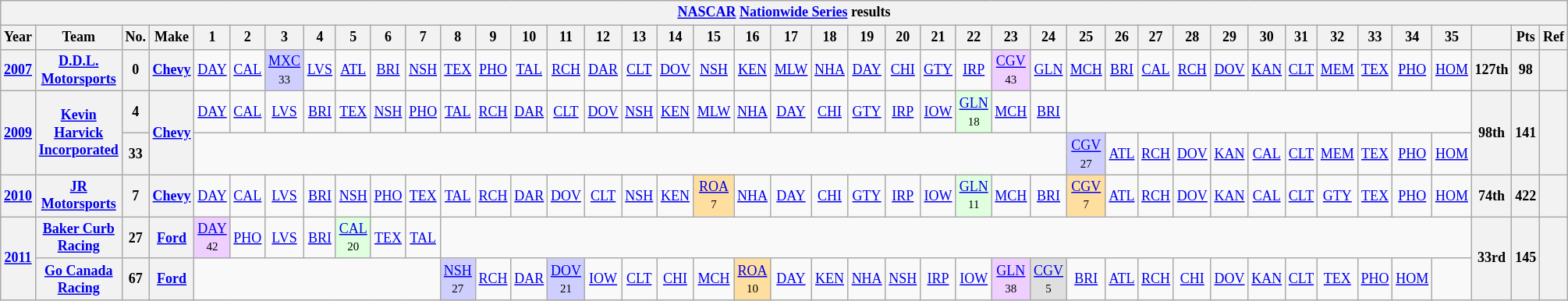<table class="wikitable" style="text-align:center; font-size:75%">
<tr>
<th colspan=42><a href='#'>NASCAR</a> <a href='#'>Nationwide Series</a> results</th>
</tr>
<tr>
<th>Year</th>
<th>Team</th>
<th>No.</th>
<th>Make</th>
<th>1</th>
<th>2</th>
<th>3</th>
<th>4</th>
<th>5</th>
<th>6</th>
<th>7</th>
<th>8</th>
<th>9</th>
<th>10</th>
<th>11</th>
<th>12</th>
<th>13</th>
<th>14</th>
<th>15</th>
<th>16</th>
<th>17</th>
<th>18</th>
<th>19</th>
<th>20</th>
<th>21</th>
<th>22</th>
<th>23</th>
<th>24</th>
<th>25</th>
<th>26</th>
<th>27</th>
<th>28</th>
<th>29</th>
<th>30</th>
<th>31</th>
<th>32</th>
<th>33</th>
<th>34</th>
<th>35</th>
<th></th>
<th>Pts</th>
<th>Ref</th>
</tr>
<tr>
<th><a href='#'>2007</a></th>
<th><a href='#'>D.D.L. Motorsports</a></th>
<th>0</th>
<th><a href='#'>Chevy</a></th>
<td><a href='#'>DAY</a></td>
<td><a href='#'>CAL</a></td>
<td style="background:#CFCFFF;"><a href='#'>MXC</a><br><small>33</small></td>
<td><a href='#'>LVS</a></td>
<td><a href='#'>ATL</a></td>
<td><a href='#'>BRI</a></td>
<td><a href='#'>NSH</a></td>
<td><a href='#'>TEX</a></td>
<td><a href='#'>PHO</a></td>
<td><a href='#'>TAL</a></td>
<td><a href='#'>RCH</a></td>
<td><a href='#'>DAR</a></td>
<td><a href='#'>CLT</a></td>
<td><a href='#'>DOV</a></td>
<td><a href='#'>NSH</a></td>
<td><a href='#'>KEN</a></td>
<td><a href='#'>MLW</a></td>
<td><a href='#'>NHA</a></td>
<td><a href='#'>DAY</a></td>
<td><a href='#'>CHI</a></td>
<td><a href='#'>GTY</a></td>
<td><a href='#'>IRP</a></td>
<td style="background:#EFCFFF;"><a href='#'>CGV</a><br><small>43</small></td>
<td><a href='#'>GLN</a></td>
<td><a href='#'>MCH</a></td>
<td><a href='#'>BRI</a></td>
<td><a href='#'>CAL</a></td>
<td><a href='#'>RCH</a></td>
<td><a href='#'>DOV</a></td>
<td><a href='#'>KAN</a></td>
<td><a href='#'>CLT</a></td>
<td><a href='#'>MEM</a></td>
<td><a href='#'>TEX</a></td>
<td><a href='#'>PHO</a></td>
<td><a href='#'>HOM</a></td>
<th>127th</th>
<th>98</th>
<th></th>
</tr>
<tr>
<th rowspan=2><a href='#'>2009</a></th>
<th rowspan=2><a href='#'>Kevin Harvick Incorporated</a></th>
<th>4</th>
<th rowspan=2><a href='#'>Chevy</a></th>
<td><a href='#'>DAY</a></td>
<td><a href='#'>CAL</a></td>
<td><a href='#'>LVS</a></td>
<td><a href='#'>BRI</a></td>
<td><a href='#'>TEX</a></td>
<td><a href='#'>NSH</a></td>
<td><a href='#'>PHO</a></td>
<td><a href='#'>TAL</a></td>
<td><a href='#'>RCH</a></td>
<td><a href='#'>DAR</a></td>
<td><a href='#'>CLT</a></td>
<td><a href='#'>DOV</a></td>
<td><a href='#'>NSH</a></td>
<td><a href='#'>KEN</a></td>
<td><a href='#'>MLW</a></td>
<td><a href='#'>NHA</a></td>
<td><a href='#'>DAY</a></td>
<td><a href='#'>CHI</a></td>
<td><a href='#'>GTY</a></td>
<td><a href='#'>IRP</a></td>
<td><a href='#'>IOW</a></td>
<td style="background:#DFFFDF;"><a href='#'>GLN</a><br><small>18</small></td>
<td><a href='#'>MCH</a></td>
<td><a href='#'>BRI</a></td>
<td colspan=11></td>
<th rowspan=2>98th</th>
<th rowspan=2>141</th>
<th rowspan=2></th>
</tr>
<tr>
<th>33</th>
<td colspan=24></td>
<td style="background:#CFCFFF;"><a href='#'>CGV</a><br><small>27</small></td>
<td><a href='#'>ATL</a></td>
<td><a href='#'>RCH</a></td>
<td><a href='#'>DOV</a></td>
<td><a href='#'>KAN</a></td>
<td><a href='#'>CAL</a></td>
<td><a href='#'>CLT</a></td>
<td><a href='#'>MEM</a></td>
<td><a href='#'>TEX</a></td>
<td><a href='#'>PHO</a></td>
<td><a href='#'>HOM</a></td>
</tr>
<tr>
<th><a href='#'>2010</a></th>
<th><a href='#'>JR Motorsports</a></th>
<th>7</th>
<th><a href='#'>Chevy</a></th>
<td><a href='#'>DAY</a></td>
<td><a href='#'>CAL</a></td>
<td><a href='#'>LVS</a></td>
<td><a href='#'>BRI</a></td>
<td><a href='#'>NSH</a></td>
<td><a href='#'>PHO</a></td>
<td><a href='#'>TEX</a></td>
<td><a href='#'>TAL</a></td>
<td><a href='#'>RCH</a></td>
<td><a href='#'>DAR</a></td>
<td><a href='#'>DOV</a></td>
<td><a href='#'>CLT</a></td>
<td><a href='#'>NSH</a></td>
<td><a href='#'>KEN</a></td>
<td style="background:#FFDF9F;"><a href='#'>ROA</a><br><small>7</small></td>
<td><a href='#'>NHA</a></td>
<td><a href='#'>DAY</a></td>
<td><a href='#'>CHI</a></td>
<td><a href='#'>GTY</a></td>
<td><a href='#'>IRP</a></td>
<td><a href='#'>IOW</a></td>
<td style="background:#DFFFDF;"><a href='#'>GLN</a><br><small>11</small></td>
<td><a href='#'>MCH</a></td>
<td><a href='#'>BRI</a></td>
<td style="background:#FFDF9F;"><a href='#'>CGV</a><br><small>7</small></td>
<td><a href='#'>ATL</a></td>
<td><a href='#'>RCH</a></td>
<td><a href='#'>DOV</a></td>
<td><a href='#'>KAN</a></td>
<td><a href='#'>CAL</a></td>
<td><a href='#'>CLT</a></td>
<td><a href='#'>GTY</a></td>
<td><a href='#'>TEX</a></td>
<td><a href='#'>PHO</a></td>
<td><a href='#'>HOM</a></td>
<th>74th</th>
<th>422</th>
<th></th>
</tr>
<tr>
<th rowspan=2><a href='#'>2011</a></th>
<th><a href='#'>Baker Curb Racing</a></th>
<th>27</th>
<th><a href='#'>Ford</a></th>
<td style="background:#EFCFFF;"><a href='#'>DAY</a><br><small>42</small></td>
<td><a href='#'>PHO</a></td>
<td><a href='#'>LVS</a></td>
<td><a href='#'>BRI</a></td>
<td style="background:#DFFFDF;"><a href='#'>CAL</a><br><small>20</small></td>
<td><a href='#'>TEX</a></td>
<td><a href='#'>TAL</a></td>
<td colspan=28></td>
<th rowspan=2>33rd</th>
<th rowspan=2>145</th>
<th rowspan=2></th>
</tr>
<tr>
<th><a href='#'>Go Canada Racing</a></th>
<th>67</th>
<th><a href='#'>Ford</a></th>
<td colspan=7></td>
<td style="background:#CFCFFF;"><a href='#'>NSH</a><br><small>27</small></td>
<td><a href='#'>RCH</a></td>
<td><a href='#'>DAR</a></td>
<td style="background:#CFCFFF;"><a href='#'>DOV</a><br><small>21</small></td>
<td><a href='#'>IOW</a></td>
<td><a href='#'>CLT</a></td>
<td><a href='#'>CHI</a></td>
<td><a href='#'>MCH</a></td>
<td style="background:#FFDF9F;"><a href='#'>ROA</a><br><small>10</small></td>
<td><a href='#'>DAY</a></td>
<td><a href='#'>KEN</a></td>
<td><a href='#'>NHA</a></td>
<td><a href='#'>NSH</a></td>
<td><a href='#'>IRP</a></td>
<td><a href='#'>IOW</a></td>
<td style="background:#EFCFFF;"><a href='#'>GLN</a><br><small>38</small></td>
<td style="background:#DFDFDF;"><a href='#'>CGV</a><br><small>5</small></td>
<td><a href='#'>BRI</a></td>
<td><a href='#'>ATL</a></td>
<td><a href='#'>RCH</a></td>
<td><a href='#'>CHI</a></td>
<td><a href='#'>DOV</a></td>
<td><a href='#'>KAN</a></td>
<td><a href='#'>CLT</a></td>
<td><a href='#'>TEX</a></td>
<td><a href='#'>PHO</a></td>
<td><a href='#'>HOM</a></td>
<td></td>
</tr>
</table>
